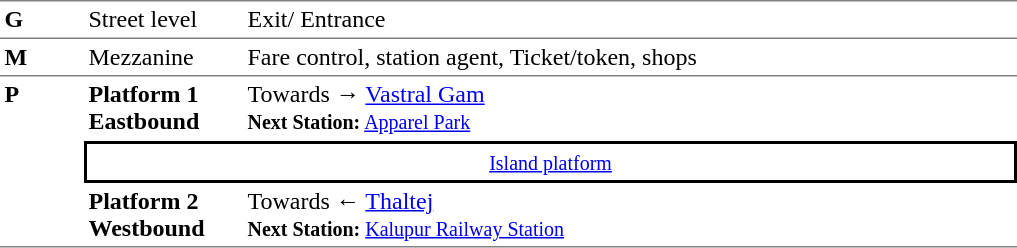<table border="0" cellspacing="0" cellpadding="3">
<tr>
<td style="border-top:solid 1px gray;border-bottom:solid 1px gray;" width="50" valign="top"><strong>G</strong></td>
<td style="border-top:solid 1px gray;border-bottom:solid 1px gray;" width="100" valign="top">Street level</td>
<td style="border-top:solid 1px gray;border-bottom:solid 1px gray;" width="510" valign="top">Exit/ Entrance</td>
</tr>
<tr>
<td style="border-bottom:solid 1px gray;"><strong>M</strong></td>
<td style="border-bottom:solid 1px gray;">Mezzanine</td>
<td style="border-bottom:solid 1px gray;">Fare control, station agent, Ticket/token, shops</td>
</tr>
<tr>
<td rowspan="3" style="border-bottom:solid 1px gray;" width="50" valign="top"><strong>P</strong></td>
<td style="border-bottom:solid 1px white;" width="100"><span><strong>Platform 1</strong><br><strong>Eastbound</strong></span></td>
<td style="border-bottom:solid 1px white;" width="510">Towards → <a href='#'>Vastral Gam</a><br><small><strong>Next Station:</strong> <a href='#'>Apparel Park</a></small></td>
</tr>
<tr>
<td colspan="2" style="border-top:solid 2px black;border-right:solid 2px black;border-left:solid 2px black;border-bottom:solid 2px black;text-align:center;"><small><a href='#'>Island platform</a></small></td>
</tr>
<tr>
<td style="border-bottom:solid 1px gray;" width="100"><span><strong>Platform 2</strong><br><strong>Westbound</strong></span></td>
<td style="border-bottom:solid 1px gray;" width="510">Towards ← <a href='#'>Thaltej</a><br><small><strong>Next Station:</strong> <a href='#'>Kalupur Railway Station</a> </small></td>
</tr>
</table>
